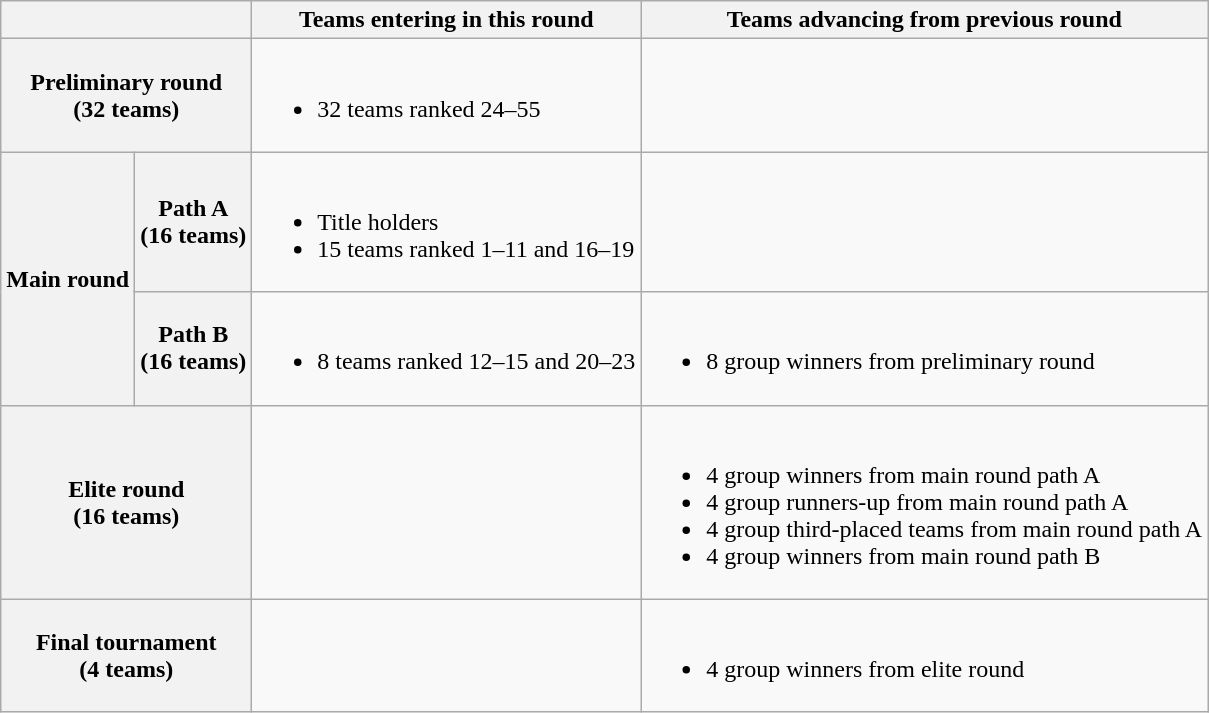<table class="wikitable">
<tr>
<th colspan=2></th>
<th>Teams entering in this round</th>
<th>Teams advancing from previous round</th>
</tr>
<tr>
<th colspan=2>Preliminary round<br>(32 teams)</th>
<td><br><ul><li>32 teams ranked 24–55</li></ul></td>
<td></td>
</tr>
<tr>
<th rowspan=2>Main round</th>
<th>Path A<br>(16 teams)</th>
<td><br><ul><li>Title holders</li><li>15 teams ranked 1–11 and 16–19</li></ul></td>
<td></td>
</tr>
<tr>
<th>Path B<br>(16 teams)</th>
<td><br><ul><li>8 teams ranked 12–15 and 20–23</li></ul></td>
<td><br><ul><li>8 group winners from preliminary round</li></ul></td>
</tr>
<tr>
<th colspan=2>Elite round<br>(16 teams)</th>
<td></td>
<td><br><ul><li>4 group winners from main round path A</li><li>4 group runners-up from main round path A</li><li>4 group third-placed teams from main round path A</li><li>4 group winners from main round path B</li></ul></td>
</tr>
<tr>
<th colspan=2>Final tournament<br>(4 teams)</th>
<td></td>
<td><br><ul><li>4 group winners from elite round</li></ul></td>
</tr>
</table>
